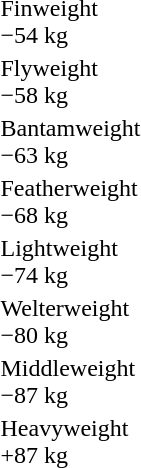<table>
<tr>
<td rowspan=2>Finweight<br>−54 kg<br></td>
<td rowspan=2></td>
<td rowspan=2></td>
<td></td>
</tr>
<tr>
<td></td>
</tr>
<tr>
<td rowspan=2>Flyweight<br>−58 kg<br></td>
<td rowspan=2></td>
<td rowspan=2></td>
<td></td>
</tr>
<tr>
<td></td>
</tr>
<tr>
<td rowspan=2>Bantamweight<br>−63 kg<br></td>
<td rowspan=2></td>
<td rowspan=2></td>
<td></td>
</tr>
<tr>
<td></td>
</tr>
<tr>
<td rowspan=2>Featherweight<br>−68 kg<br></td>
<td rowspan=2></td>
<td rowspan=2></td>
<td></td>
</tr>
<tr>
<td></td>
</tr>
<tr>
<td rowspan=2>Lightweight<br>−74 kg<br></td>
<td rowspan=2></td>
<td rowspan=2></td>
<td></td>
</tr>
<tr>
<td></td>
</tr>
<tr>
<td rowspan=2>Welterweight<br>−80 kg<br></td>
<td rowspan=2></td>
<td rowspan=2></td>
<td></td>
</tr>
<tr>
<td></td>
</tr>
<tr>
<td rowspan=2>Middleweight<br>−87 kg<br></td>
<td rowspan=2></td>
<td rowspan=2></td>
<td></td>
</tr>
<tr>
<td></td>
</tr>
<tr>
<td rowspan=2>Heavyweight<br>+87 kg<br></td>
<td rowspan=2></td>
<td rowspan=2></td>
<td></td>
</tr>
<tr>
<td></td>
</tr>
</table>
